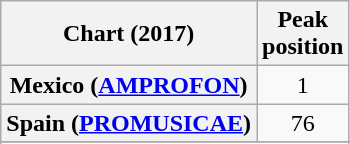<table class="wikitable sortable plainrowheaders" style="text-align:center">
<tr>
<th scope="col">Chart (2017)</th>
<th scope="col">Peak<br>position</th>
</tr>
<tr>
<th scope="row">Mexico (<a href='#'>AMPROFON</a>)</th>
<td>1</td>
</tr>
<tr>
<th scope="row">Spain (<a href='#'>PROMUSICAE</a>)</th>
<td>76</td>
</tr>
<tr>
</tr>
<tr>
</tr>
</table>
